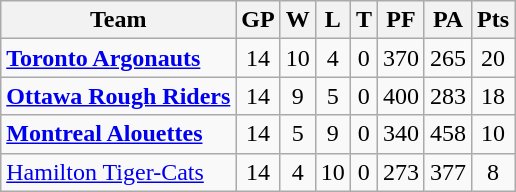<table class="wikitable">
<tr>
<th>Team</th>
<th>GP</th>
<th>W</th>
<th>L</th>
<th>T</th>
<th>PF</th>
<th>PA</th>
<th>Pts</th>
</tr>
<tr align="center">
<td align="left"><strong><a href='#'>Toronto Argonauts</a></strong></td>
<td>14</td>
<td>10</td>
<td>4</td>
<td>0</td>
<td>370</td>
<td>265</td>
<td>20</td>
</tr>
<tr align="center">
<td align="left"><strong><a href='#'>Ottawa Rough Riders</a></strong></td>
<td>14</td>
<td>9</td>
<td>5</td>
<td>0</td>
<td>400</td>
<td>283</td>
<td>18</td>
</tr>
<tr align="center">
<td align="left"><strong><a href='#'>Montreal Alouettes</a></strong></td>
<td>14</td>
<td>5</td>
<td>9</td>
<td>0</td>
<td>340</td>
<td>458</td>
<td>10</td>
</tr>
<tr align="center">
<td align="left"><a href='#'>Hamilton Tiger-Cats</a></td>
<td>14</td>
<td>4</td>
<td>10</td>
<td>0</td>
<td>273</td>
<td>377</td>
<td>8</td>
</tr>
</table>
